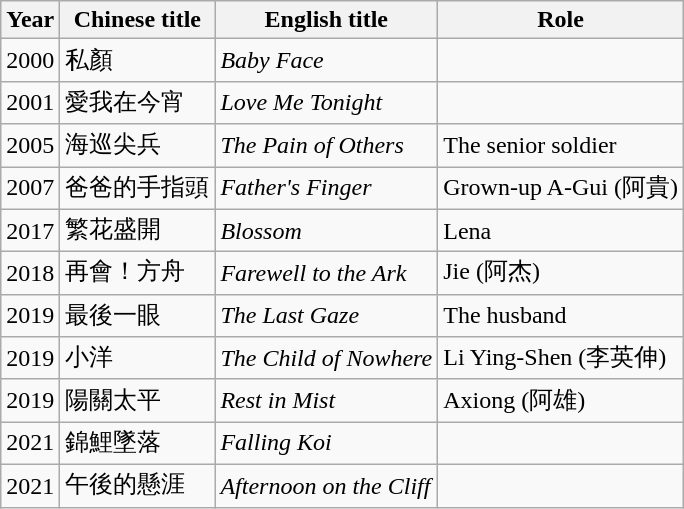<table class="wikitable">
<tr>
<th>Year</th>
<th>Chinese title</th>
<th>English title</th>
<th>Role</th>
</tr>
<tr>
<td>2000</td>
<td>私顏</td>
<td><em>Baby Face</em></td>
<td></td>
</tr>
<tr>
<td>2001</td>
<td>愛我在今宵</td>
<td><em>Love Me Tonight</em></td>
<td></td>
</tr>
<tr>
<td>2005</td>
<td>海巡尖兵</td>
<td><em>The Pain of Others</em></td>
<td>The senior soldier</td>
</tr>
<tr>
<td>2007</td>
<td>爸爸的手指頭</td>
<td><em>Father's Finger</em></td>
<td>Grown-up A-Gui (阿貴)</td>
</tr>
<tr>
<td>2017</td>
<td>繁花盛開</td>
<td><em>Blossom</em></td>
<td>Lena</td>
</tr>
<tr>
<td>2018</td>
<td>再會！方舟</td>
<td><em>Farewell to the Ark</em></td>
<td>Jie (阿杰)</td>
</tr>
<tr>
<td>2019</td>
<td>最後一眼</td>
<td><em>The Last Gaze</em></td>
<td>The husband</td>
</tr>
<tr>
<td>2019</td>
<td>小洋</td>
<td><em>The Child of Nowhere</em></td>
<td>Li Ying-Shen (李英伸)</td>
</tr>
<tr>
<td>2019</td>
<td>陽關太平</td>
<td><em>Rest in Mist</em></td>
<td>Axiong (阿雄)</td>
</tr>
<tr>
<td>2021</td>
<td>錦鯉墜落</td>
<td><em>Falling Koi</em></td>
<td></td>
</tr>
<tr>
<td>2021</td>
<td>午後的懸涯</td>
<td><em>Afternoon on the Cliff</em></td>
<td></td>
</tr>
</table>
